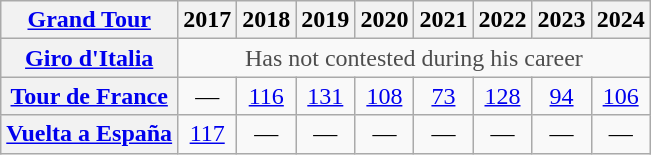<table class="wikitable plainrowheaders">
<tr>
<th scope="col"><a href='#'>Grand Tour</a></th>
<th scope="col">2017</th>
<th scope="col">2018</th>
<th scope="col">2019</th>
<th scope="col">2020</th>
<th scope="col">2021</th>
<th scope="col">2022</th>
<th scope="col">2023</th>
<th scope="col">2024</th>
</tr>
<tr style="text-align:center;">
<th scope="row"> <a href='#'>Giro d'Italia</a></th>
<td style="color:#4d4d4d;" colspan=8>Has not contested during his career</td>
</tr>
<tr style="text-align:center;">
<th scope="row"> <a href='#'>Tour de France</a></th>
<td>—</td>
<td><a href='#'>116</a></td>
<td><a href='#'>131</a></td>
<td><a href='#'>108</a></td>
<td><a href='#'>73</a></td>
<td><a href='#'>128</a></td>
<td><a href='#'>94</a></td>
<td><a href='#'>106</a></td>
</tr>
<tr style="text-align:center;">
<th scope="row"> <a href='#'>Vuelta a España</a></th>
<td><a href='#'>117</a></td>
<td>—</td>
<td>—</td>
<td>—</td>
<td>—</td>
<td>—</td>
<td>—</td>
<td>—</td>
</tr>
</table>
